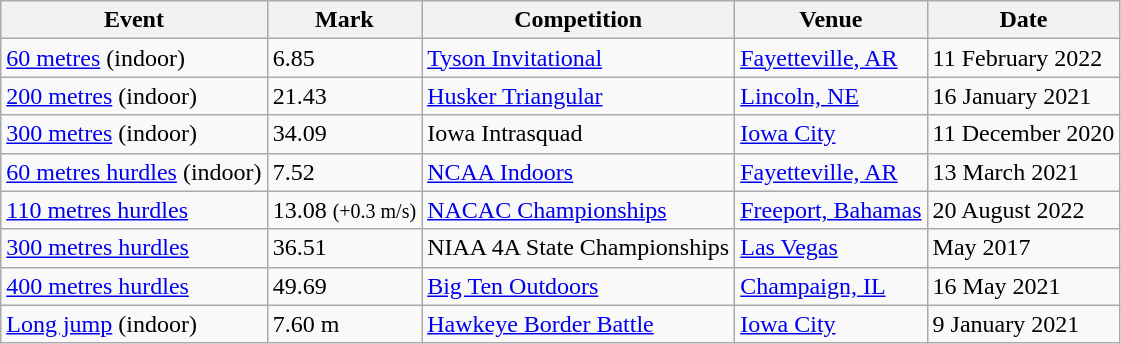<table class=wikitable>
<tr>
<th>Event</th>
<th>Mark</th>
<th>Competition</th>
<th>Venue</th>
<th>Date</th>
</tr>
<tr>
<td><a href='#'>60 metres</a> (indoor)</td>
<td>6.85</td>
<td><a href='#'>Tyson Invitational</a></td>
<td><a href='#'>Fayetteville, AR</a></td>
<td>11 February 2022</td>
</tr>
<tr>
<td><a href='#'>200 metres</a> (indoor)</td>
<td>21.43</td>
<td><a href='#'>Husker Triangular</a></td>
<td><a href='#'>Lincoln, NE</a></td>
<td>16 January 2021</td>
</tr>
<tr>
<td><a href='#'>300 metres</a> (indoor)</td>
<td>34.09</td>
<td>Iowa Intrasquad</td>
<td><a href='#'>Iowa City</a></td>
<td>11 December 2020</td>
</tr>
<tr>
<td><a href='#'>60 metres hurdles</a> (indoor)</td>
<td>7.52</td>
<td><a href='#'>NCAA Indoors</a></td>
<td><a href='#'>Fayetteville, AR</a></td>
<td>13 March 2021</td>
</tr>
<tr>
<td><a href='#'>110 metres hurdles</a></td>
<td>13.08 <small>(+0.3 m/s)</small></td>
<td><a href='#'>NACAC Championships</a></td>
<td><a href='#'>Freeport, Bahamas</a></td>
<td>20 August 2022</td>
</tr>
<tr>
<td><a href='#'>300 metres hurdles</a></td>
<td>36.51</td>
<td>NIAA 4A State Championships</td>
<td><a href='#'>Las Vegas</a></td>
<td>May 2017</td>
</tr>
<tr>
<td><a href='#'>400 metres hurdles</a></td>
<td>49.69</td>
<td><a href='#'>Big Ten Outdoors</a></td>
<td><a href='#'>Champaign, IL</a></td>
<td>16 May 2021</td>
</tr>
<tr>
<td><a href='#'>Long jump</a> (indoor)</td>
<td>7.60 m</td>
<td><a href='#'>Hawkeye Border Battle</a></td>
<td><a href='#'>Iowa City</a></td>
<td>9 January 2021</td>
</tr>
</table>
